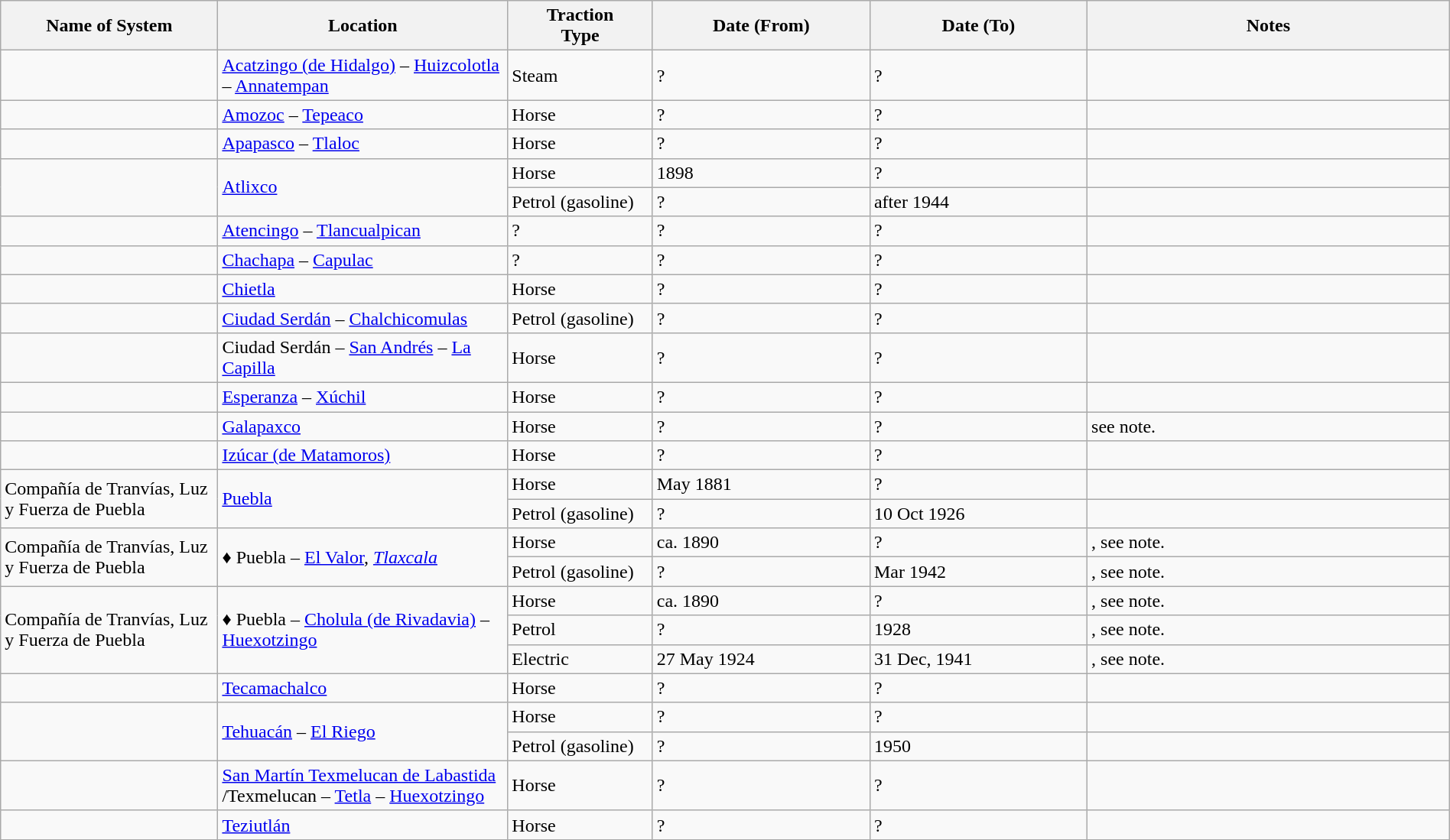<table class="wikitable" width=100%>
<tr>
<th width=15%>Name of System</th>
<th width=20%>Location</th>
<th width=10%>Traction<br>Type</th>
<th width=15%>Date (From)</th>
<th width=15%>Date (To)</th>
<th width=25%>Notes</th>
</tr>
<tr>
<td> </td>
<td><a href='#'>Acatzingo (de Hidalgo)</a> – <a href='#'>Huizcolotla</a> – <a href='#'>Annatempan</a></td>
<td>Steam</td>
<td>?</td>
<td>?</td>
<td> </td>
</tr>
<tr>
<td> </td>
<td><a href='#'>Amozoc</a> – <a href='#'>Tepeaco</a></td>
<td>Horse</td>
<td>?</td>
<td>?</td>
<td> </td>
</tr>
<tr>
<td> </td>
<td><a href='#'>Apapasco</a> – <a href='#'>Tlaloc</a></td>
<td>Horse</td>
<td>?</td>
<td>?</td>
<td> </td>
</tr>
<tr>
<td rowspan=2> </td>
<td rowspan=2><a href='#'>Atlixco</a></td>
<td>Horse</td>
<td>1898</td>
<td>?</td>
<td></td>
</tr>
<tr>
<td>Petrol (gasoline)</td>
<td>?</td>
<td>after 1944</td>
<td></td>
</tr>
<tr>
<td> </td>
<td><a href='#'>Atencingo</a> – <a href='#'>Tlancualpican</a></td>
<td>?</td>
<td>?</td>
<td>?</td>
<td> </td>
</tr>
<tr>
<td> </td>
<td><a href='#'>Chachapa</a> – <a href='#'>Capulac</a></td>
<td>?</td>
<td>?</td>
<td>?</td>
<td> </td>
</tr>
<tr>
<td> </td>
<td><a href='#'>Chietla</a></td>
<td>Horse</td>
<td>?</td>
<td>?</td>
<td> </td>
</tr>
<tr>
<td> </td>
<td><a href='#'>Ciudad Serdán</a> – <a href='#'>Chalchicomulas</a></td>
<td>Petrol (gasoline)</td>
<td>?</td>
<td>?</td>
<td> </td>
</tr>
<tr>
<td> </td>
<td>Ciudad Serdán – <a href='#'>San Andrés</a> – <a href='#'>La Capilla</a></td>
<td>Horse</td>
<td>?</td>
<td>?</td>
<td> </td>
</tr>
<tr>
<td> </td>
<td><a href='#'>Esperanza</a> – <a href='#'>Xúchil</a></td>
<td>Horse</td>
<td>?</td>
<td>?</td>
<td> </td>
</tr>
<tr>
<td> </td>
<td><a href='#'>Galapaxco</a></td>
<td>Horse</td>
<td>?</td>
<td>?</td>
<td>see note.</td>
</tr>
<tr>
<td> </td>
<td><a href='#'>Izúcar (de Matamoros)</a></td>
<td>Horse</td>
<td>?</td>
<td>?</td>
<td> </td>
</tr>
<tr>
<td rowspan=2>Compañía de Tranvías, Luz y Fuerza de Puebla</td>
<td rowspan=2><a href='#'>Puebla</a></td>
<td>Horse</td>
<td>May 1881</td>
<td>?</td>
<td></td>
</tr>
<tr>
<td>Petrol (gasoline)</td>
<td>?</td>
<td>10 Oct 1926</td>
<td></td>
</tr>
<tr>
<td rowspan=2>Compañía de Tranvías, Luz y Fuerza de Puebla</td>
<td rowspan=2>♦ Puebla – <a href='#'>El Valor</a>, <em><a href='#'>Tlaxcala</a></em></td>
<td>Horse</td>
<td>ca. 1890</td>
<td>?</td>
<td>, see note.</td>
</tr>
<tr>
<td>Petrol (gasoline)</td>
<td>?</td>
<td>Mar 1942</td>
<td>, see note.</td>
</tr>
<tr>
<td rowspan=3>Compañía de Tranvías, Luz y Fuerza de Puebla</td>
<td rowspan=3>♦ Puebla – <a href='#'>Cholula (de Rivadavia)</a> – <a href='#'>Huexotzingo</a></td>
<td>Horse</td>
<td>ca. 1890</td>
<td>?</td>
<td>, see note.</td>
</tr>
<tr>
<td>Petrol</td>
<td>?</td>
<td>1928</td>
<td>, see note.</td>
</tr>
<tr>
<td>Electric</td>
<td>27 May 1924</td>
<td>31 Dec, 1941</td>
<td>, see note.</td>
</tr>
<tr>
<td> </td>
<td><a href='#'>Tecamachalco</a></td>
<td>Horse</td>
<td>?</td>
<td>?</td>
<td> </td>
</tr>
<tr>
<td rowspan=2> </td>
<td rowspan=2><a href='#'>Tehuacán</a> – <a href='#'>El Riego</a></td>
<td>Horse</td>
<td>?</td>
<td>?</td>
<td> </td>
</tr>
<tr>
<td>Petrol (gasoline)</td>
<td>?</td>
<td>1950</td>
<td> </td>
</tr>
<tr>
<td> </td>
<td><a href='#'>San Martín Texmelucan de Labastida</a> /Texmelucan – <a href='#'>Tetla</a> – <a href='#'>Huexotzingo</a></td>
<td>Horse</td>
<td>?</td>
<td>?</td>
<td> </td>
</tr>
<tr>
<td> </td>
<td><a href='#'>Teziutlán</a></td>
<td>Horse</td>
<td>?</td>
<td>?</td>
<td> </td>
</tr>
<tr>
</tr>
</table>
